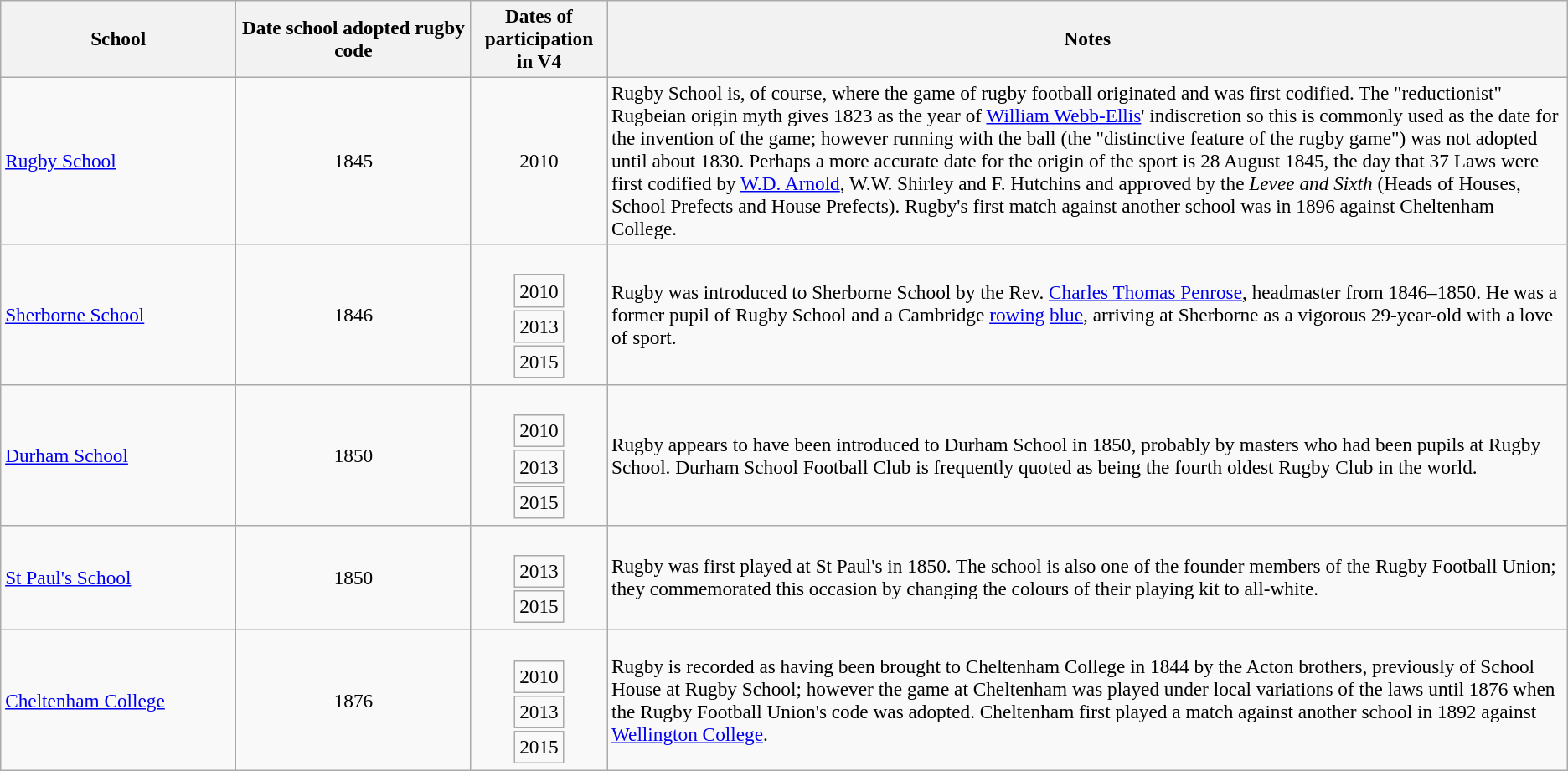<table class="sortable wikitable" style="font-size:97%; text-align:left;">
<tr>
<th width=180>School</th>
<th width=180>Date school adopted rugby code</th>
<th class="unsortable">Dates of participation in V4</th>
<th class="unsortable">Notes</th>
</tr>
<tr>
<td><a href='#'>Rugby School</a></td>
<td align="center">1845</td>
<td align="center">2010</td>
<td>Rugby School is, of course, where the game of rugby football originated and was first codified. The "reductionist" Rugbeian origin myth gives 1823 as the year of <a href='#'>William Webb-Ellis</a>' indiscretion so this is commonly used as the date for the invention of the game; however running with the ball (the "distinctive feature of the rugby game") was not adopted until about 1830. Perhaps a more accurate date for the origin of the sport is 28 August 1845, the day that 37 Laws were first codified by <a href='#'>W.D. Arnold</a>, W.W. Shirley and F. Hutchins and approved by the <em>Levee and Sixth</em> (Heads of Houses, School Prefects and House Prefects).  Rugby's first match against another school was in 1896 against Cheltenham College.</td>
</tr>
<tr>
<td><a href='#'>Sherborne School</a></td>
<td align="center">1846</td>
<td align="center"><br><table border="0">
<tr>
<td>2010</td>
</tr>
<tr>
<td>2013</td>
</tr>
<tr>
<td>2015</td>
</tr>
</table>
</td>
<td>Rugby was introduced to Sherborne School by the Rev. <a href='#'>Charles Thomas Penrose</a>, headmaster from 1846–1850. He was a former pupil of Rugby School and a Cambridge <a href='#'>rowing</a> <a href='#'>blue</a>, arriving at Sherborne as a vigorous 29-year-old with a love of sport.</td>
</tr>
<tr>
<td><a href='#'>Durham School</a></td>
<td align="center">1850</td>
<td align="center"><br><table border="0">
<tr>
<td>2010</td>
</tr>
<tr>
<td>2013</td>
</tr>
<tr>
<td>2015</td>
</tr>
</table>
</td>
<td>Rugby appears to have been introduced to Durham School in 1850, probably by masters who had been pupils at Rugby School. Durham School Football Club is frequently quoted as being the fourth oldest Rugby Club in the world.</td>
</tr>
<tr>
<td><a href='#'>St Paul's School</a></td>
<td align="center">1850</td>
<td align="center"><br><table border="0">
<tr>
<td>2013</td>
</tr>
<tr>
<td>2015</td>
</tr>
</table>
</td>
<td>Rugby was first played at St Paul's in 1850. The school is also one of the founder members of the Rugby Football Union; they commemorated this occasion by changing the colours of their playing kit to all-white.</td>
</tr>
<tr>
<td><a href='#'>Cheltenham College</a></td>
<td align="center">1876</td>
<td align="center"><br><table border="0">
<tr>
<td>2010</td>
</tr>
<tr>
<td>2013</td>
</tr>
<tr>
<td>2015</td>
</tr>
</table>
</td>
<td>Rugby is recorded as having been brought to Cheltenham College in 1844 by the Acton brothers, previously of School House at Rugby School; however the game at Cheltenham was played under local variations of the laws until 1876 when the Rugby Football Union's code was adopted. Cheltenham first played a match against another school in 1892 against <a href='#'>Wellington College</a>.</td>
</tr>
</table>
